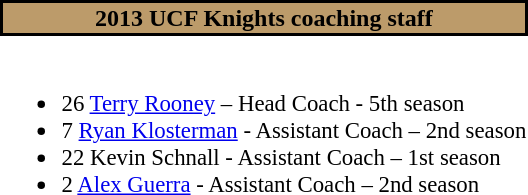<table class="toccolours" style="text-align: left;">
<tr>
<td colspan="9" style="background:#BC9B6A;color:black; border: 2px solid #000000; text-align:center;"><strong>2013 UCF Knights coaching staff</strong></td>
</tr>
<tr>
<td style="font-size: 95%;" valign="top"><br><ul><li>26 <a href='#'>Terry Rooney</a> – Head Coach - 5th season</li><li>7 <a href='#'>Ryan Klosterman</a> - Assistant Coach – 2nd season</li><li>22 Kevin Schnall  - Assistant Coach – 1st season</li><li>2 <a href='#'>Alex Guerra</a> - Assistant Coach – 2nd season</li></ul></td>
</tr>
</table>
